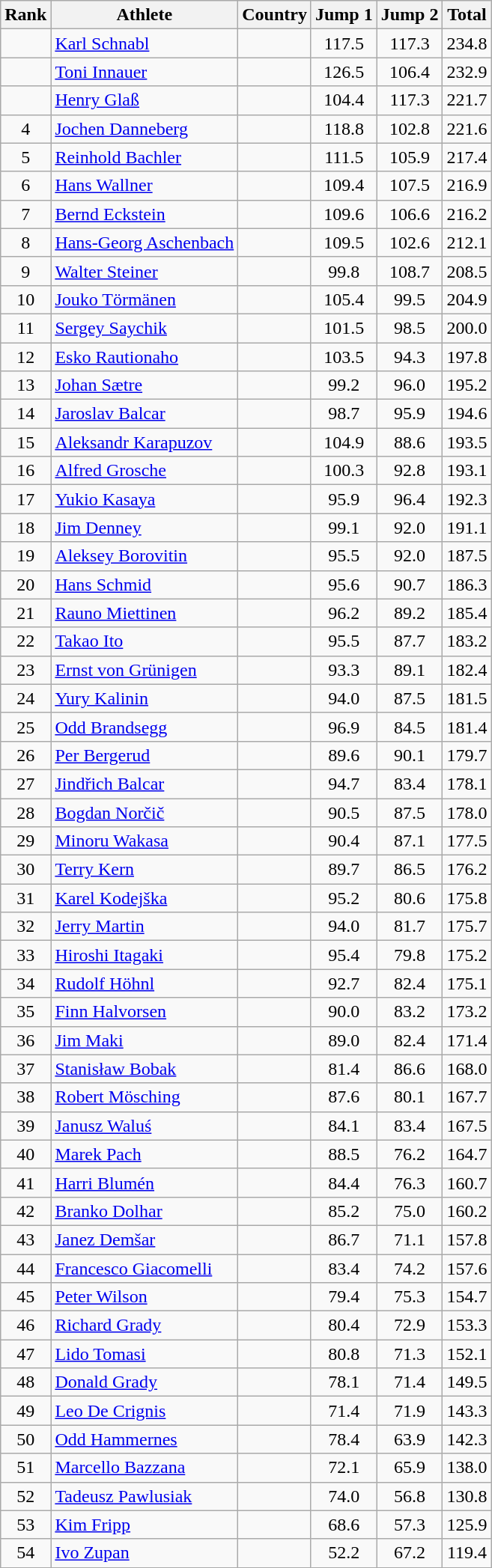<table class="wikitable sortable" style="text-align:center">
<tr>
<th>Rank</th>
<th>Athlete</th>
<th>Country</th>
<th>Jump 1</th>
<th>Jump 2</th>
<th>Total</th>
</tr>
<tr>
<td></td>
<td align=left><a href='#'>Karl Schnabl</a></td>
<td align=left></td>
<td>117.5</td>
<td>117.3</td>
<td>234.8</td>
</tr>
<tr>
<td></td>
<td align=left><a href='#'>Toni Innauer</a></td>
<td align=left></td>
<td>126.5</td>
<td>106.4</td>
<td>232.9</td>
</tr>
<tr>
<td></td>
<td align=left><a href='#'>Henry Glaß</a></td>
<td align=left></td>
<td>104.4</td>
<td>117.3</td>
<td>221.7</td>
</tr>
<tr>
<td>4</td>
<td align=left><a href='#'>Jochen Danneberg</a></td>
<td align=left></td>
<td>118.8</td>
<td>102.8</td>
<td>221.6</td>
</tr>
<tr>
<td>5</td>
<td align=left><a href='#'>Reinhold Bachler</a></td>
<td align=left></td>
<td>111.5</td>
<td>105.9</td>
<td>217.4</td>
</tr>
<tr>
<td>6</td>
<td align=left><a href='#'>Hans Wallner</a></td>
<td align=left></td>
<td>109.4</td>
<td>107.5</td>
<td>216.9</td>
</tr>
<tr>
<td>7</td>
<td align=left><a href='#'>Bernd Eckstein</a></td>
<td align=left></td>
<td>109.6</td>
<td>106.6</td>
<td>216.2</td>
</tr>
<tr>
<td>8</td>
<td align=left><a href='#'>Hans-Georg Aschenbach</a></td>
<td align=left></td>
<td>109.5</td>
<td>102.6</td>
<td>212.1</td>
</tr>
<tr>
<td>9</td>
<td align=left><a href='#'>Walter Steiner</a></td>
<td align=left></td>
<td>99.8</td>
<td>108.7</td>
<td>208.5</td>
</tr>
<tr>
<td>10</td>
<td align=left><a href='#'>Jouko Törmänen</a></td>
<td align=left></td>
<td>105.4</td>
<td>99.5</td>
<td>204.9</td>
</tr>
<tr>
<td>11</td>
<td align=left><a href='#'>Sergey Saychik</a></td>
<td align=left></td>
<td>101.5</td>
<td>98.5</td>
<td>200.0</td>
</tr>
<tr>
<td>12</td>
<td align=left><a href='#'>Esko Rautionaho</a></td>
<td align=left></td>
<td>103.5</td>
<td>94.3</td>
<td>197.8</td>
</tr>
<tr>
<td>13</td>
<td align=left><a href='#'>Johan Sætre</a></td>
<td align=left></td>
<td>99.2</td>
<td>96.0</td>
<td>195.2</td>
</tr>
<tr>
<td>14</td>
<td align=left><a href='#'>Jaroslav Balcar</a></td>
<td align=left></td>
<td>98.7</td>
<td>95.9</td>
<td>194.6</td>
</tr>
<tr>
<td>15</td>
<td align=left><a href='#'>Aleksandr Karapuzov</a></td>
<td align=left></td>
<td>104.9</td>
<td>88.6</td>
<td>193.5</td>
</tr>
<tr>
<td>16</td>
<td align=left><a href='#'>Alfred Grosche</a></td>
<td align=left></td>
<td>100.3</td>
<td>92.8</td>
<td>193.1</td>
</tr>
<tr>
<td>17</td>
<td align=left><a href='#'>Yukio Kasaya</a></td>
<td align=left></td>
<td>95.9</td>
<td>96.4</td>
<td>192.3</td>
</tr>
<tr>
<td>18</td>
<td align=left><a href='#'>Jim Denney</a></td>
<td align=left></td>
<td>99.1</td>
<td>92.0</td>
<td>191.1</td>
</tr>
<tr>
<td>19</td>
<td align=left><a href='#'>Aleksey Borovitin</a></td>
<td align=left></td>
<td>95.5</td>
<td>92.0</td>
<td>187.5</td>
</tr>
<tr>
<td>20</td>
<td align=left><a href='#'>Hans Schmid</a></td>
<td align=left></td>
<td>95.6</td>
<td>90.7</td>
<td>186.3</td>
</tr>
<tr>
<td>21</td>
<td align=left><a href='#'>Rauno Miettinen</a></td>
<td align=left></td>
<td>96.2</td>
<td>89.2</td>
<td>185.4</td>
</tr>
<tr>
<td>22</td>
<td align=left><a href='#'>Takao Ito</a></td>
<td align=left></td>
<td>95.5</td>
<td>87.7</td>
<td>183.2</td>
</tr>
<tr>
<td>23</td>
<td align=left><a href='#'>Ernst von Grünigen</a></td>
<td align=left></td>
<td>93.3</td>
<td>89.1</td>
<td>182.4</td>
</tr>
<tr>
<td>24</td>
<td align=left><a href='#'>Yury Kalinin</a></td>
<td align=left></td>
<td>94.0</td>
<td>87.5</td>
<td>181.5</td>
</tr>
<tr>
<td>25</td>
<td align=left><a href='#'>Odd Brandsegg</a></td>
<td align=left></td>
<td>96.9</td>
<td>84.5</td>
<td>181.4</td>
</tr>
<tr>
<td>26</td>
<td align=left><a href='#'>Per Bergerud</a></td>
<td align=left></td>
<td>89.6</td>
<td>90.1</td>
<td>179.7</td>
</tr>
<tr>
<td>27</td>
<td align=left><a href='#'>Jindřich Balcar</a></td>
<td align=left></td>
<td>94.7</td>
<td>83.4</td>
<td>178.1</td>
</tr>
<tr>
<td>28</td>
<td align=left><a href='#'>Bogdan Norčič</a></td>
<td align=left></td>
<td>90.5</td>
<td>87.5</td>
<td>178.0</td>
</tr>
<tr>
<td>29</td>
<td align=left><a href='#'>Minoru Wakasa</a></td>
<td align=left></td>
<td>90.4</td>
<td>87.1</td>
<td>177.5</td>
</tr>
<tr>
<td>30</td>
<td align=left><a href='#'>Terry Kern</a></td>
<td align=left></td>
<td>89.7</td>
<td>86.5</td>
<td>176.2</td>
</tr>
<tr>
<td>31</td>
<td align=left><a href='#'>Karel Kodejška</a></td>
<td align=left></td>
<td>95.2</td>
<td>80.6</td>
<td>175.8</td>
</tr>
<tr>
<td>32</td>
<td align=left><a href='#'>Jerry Martin</a></td>
<td align=left></td>
<td>94.0</td>
<td>81.7</td>
<td>175.7</td>
</tr>
<tr>
<td>33</td>
<td align=left><a href='#'>Hiroshi Itagaki</a></td>
<td align=left></td>
<td>95.4</td>
<td>79.8</td>
<td>175.2</td>
</tr>
<tr>
<td>34</td>
<td align=left><a href='#'>Rudolf Höhnl</a></td>
<td align=left></td>
<td>92.7</td>
<td>82.4</td>
<td>175.1</td>
</tr>
<tr>
<td>35</td>
<td align=left><a href='#'>Finn Halvorsen</a></td>
<td align=left></td>
<td>90.0</td>
<td>83.2</td>
<td>173.2</td>
</tr>
<tr>
<td>36</td>
<td align=left><a href='#'>Jim Maki</a></td>
<td align=left></td>
<td>89.0</td>
<td>82.4</td>
<td>171.4</td>
</tr>
<tr>
<td>37</td>
<td align=left><a href='#'>Stanisław Bobak</a></td>
<td align=left></td>
<td>81.4</td>
<td>86.6</td>
<td>168.0</td>
</tr>
<tr>
<td>38</td>
<td align=left><a href='#'>Robert Mösching</a></td>
<td align=left></td>
<td>87.6</td>
<td>80.1</td>
<td>167.7</td>
</tr>
<tr>
<td>39</td>
<td align=left><a href='#'>Janusz Waluś</a></td>
<td align=left></td>
<td>84.1</td>
<td>83.4</td>
<td>167.5</td>
</tr>
<tr>
<td>40</td>
<td align=left><a href='#'>Marek Pach</a></td>
<td align=left></td>
<td>88.5</td>
<td>76.2</td>
<td>164.7</td>
</tr>
<tr>
<td>41</td>
<td align=left><a href='#'>Harri Blumén</a></td>
<td align=left></td>
<td>84.4</td>
<td>76.3</td>
<td>160.7</td>
</tr>
<tr>
<td>42</td>
<td align=left><a href='#'>Branko Dolhar</a></td>
<td align=left></td>
<td>85.2</td>
<td>75.0</td>
<td>160.2</td>
</tr>
<tr>
<td>43</td>
<td align=left><a href='#'>Janez Demšar</a></td>
<td align=left></td>
<td>86.7</td>
<td>71.1</td>
<td>157.8</td>
</tr>
<tr>
<td>44</td>
<td align=left><a href='#'>Francesco Giacomelli</a></td>
<td align=left></td>
<td>83.4</td>
<td>74.2</td>
<td>157.6</td>
</tr>
<tr>
<td>45</td>
<td align=left><a href='#'>Peter Wilson</a></td>
<td align=left></td>
<td>79.4</td>
<td>75.3</td>
<td>154.7</td>
</tr>
<tr>
<td>46</td>
<td align=left><a href='#'>Richard Grady</a></td>
<td align=left></td>
<td>80.4</td>
<td>72.9</td>
<td>153.3</td>
</tr>
<tr>
<td>47</td>
<td align=left><a href='#'>Lido Tomasi</a></td>
<td align=left></td>
<td>80.8</td>
<td>71.3</td>
<td>152.1</td>
</tr>
<tr>
<td>48</td>
<td align=left><a href='#'>Donald Grady</a></td>
<td align=left></td>
<td>78.1</td>
<td>71.4</td>
<td>149.5</td>
</tr>
<tr>
<td>49</td>
<td align=left><a href='#'>Leo De Crignis</a></td>
<td align=left></td>
<td>71.4</td>
<td>71.9</td>
<td>143.3</td>
</tr>
<tr>
<td>50</td>
<td align=left><a href='#'>Odd Hammernes</a></td>
<td align=left></td>
<td>78.4</td>
<td>63.9</td>
<td>142.3</td>
</tr>
<tr>
<td>51</td>
<td align=left><a href='#'>Marcello Bazzana</a></td>
<td align=left></td>
<td>72.1</td>
<td>65.9</td>
<td>138.0</td>
</tr>
<tr>
<td>52</td>
<td align=left><a href='#'>Tadeusz Pawlusiak</a></td>
<td align=left></td>
<td>74.0</td>
<td>56.8</td>
<td>130.8</td>
</tr>
<tr>
<td>53</td>
<td align=left><a href='#'>Kim Fripp</a></td>
<td align=left></td>
<td>68.6</td>
<td>57.3</td>
<td>125.9</td>
</tr>
<tr>
<td>54</td>
<td align=left><a href='#'>Ivo Zupan</a></td>
<td align=left></td>
<td>52.2</td>
<td>67.2</td>
<td>119.4</td>
</tr>
</table>
